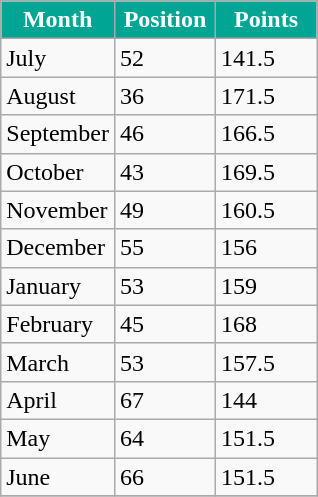<table class="wikitable">
<tr>
<th width=60 style="background: #00A693;color:white">Month</th>
<th width=60 style="background: #00A693;color:white">Position</th>
<th width=60 style="background: #00A693;color:white">Points</th>
</tr>
<tr>
<td>July</td>
<td>52</td>
<td>141.5</td>
</tr>
<tr>
<td>August</td>
<td>36</td>
<td>171.5</td>
</tr>
<tr>
<td>September</td>
<td>46</td>
<td>166.5</td>
</tr>
<tr>
<td>October</td>
<td>43</td>
<td>169.5</td>
</tr>
<tr>
<td>November</td>
<td>49</td>
<td>160.5</td>
</tr>
<tr>
<td>December</td>
<td>55</td>
<td>156</td>
</tr>
<tr>
<td>January</td>
<td>53</td>
<td>159</td>
</tr>
<tr>
<td>February</td>
<td>45</td>
<td>168</td>
</tr>
<tr>
<td>March</td>
<td>53</td>
<td>157.5</td>
</tr>
<tr>
<td>April</td>
<td>67</td>
<td>144</td>
</tr>
<tr>
<td>May</td>
<td>64</td>
<td>151.5</td>
</tr>
<tr>
<td>June</td>
<td>66</td>
<td>151.5</td>
</tr>
<tr>
</tr>
</table>
